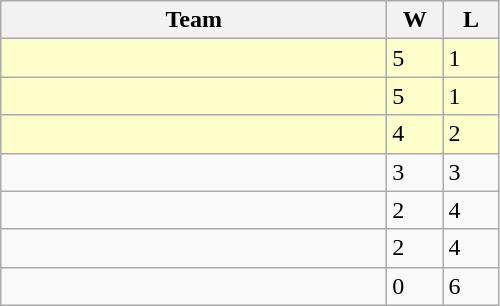<table class="wikitable">
<tr>
<th width="250px">Team</th>
<th width="30px">W</th>
<th width="30px">L</th>
</tr>
<tr bgcolor=#ffffcc>
<td></td>
<td>5</td>
<td>1</td>
</tr>
<tr bgcolor=#ffffcc>
<td></td>
<td>5</td>
<td>1</td>
</tr>
<tr bgcolor=#ffffcc>
<td></td>
<td>4</td>
<td>2</td>
</tr>
<tr>
<td></td>
<td>3</td>
<td>3</td>
</tr>
<tr>
<td></td>
<td>2</td>
<td>4</td>
</tr>
<tr>
<td></td>
<td>2</td>
<td>4</td>
</tr>
<tr>
<td></td>
<td>0</td>
<td>6</td>
</tr>
</table>
